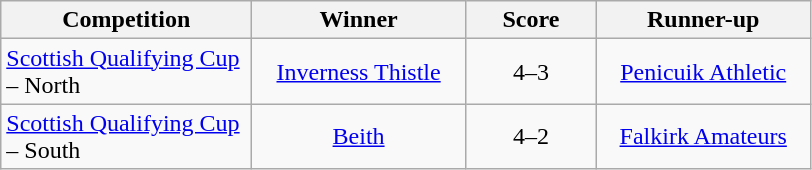<table class="wikitable" style="text-align: center;">
<tr>
<th width=160>Competition</th>
<th width=135>Winner</th>
<th width=80>Score</th>
<th width=135>Runner-up</th>
</tr>
<tr>
<td align=left><a href='#'>Scottish Qualifying Cup</a> – North</td>
<td><a href='#'>Inverness Thistle</a></td>
<td>4–3</td>
<td><a href='#'>Penicuik Athletic</a></td>
</tr>
<tr>
<td align=left><a href='#'>Scottish Qualifying Cup</a> – South</td>
<td><a href='#'>Beith</a></td>
<td>4–2</td>
<td><a href='#'>Falkirk Amateurs</a></td>
</tr>
</table>
